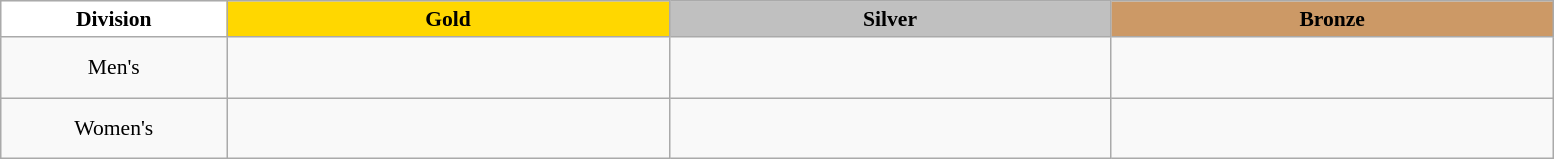<table class="wikitable" style="text-align:center; font-size:90%">
<tr>
<td style="width:10em; background:white"><strong>Division</strong></td>
<td style="width:20em; background:gold"><strong>Gold</strong></td>
<td style="width:20em; background:silver"><strong>Silver</strong></td>
<td style="width:20em; background:#cc9966"><strong>Bronze</strong></td>
</tr>
<tr>
<td>Men's</td>
<td><strong></strong><br> </td>
<td><br> </td>
<td><br><br></td>
</tr>
<tr>
<td>Women's</td>
<td><strong></strong><br> </td>
<td><br> </td>
<td><br><br></td>
</tr>
</table>
